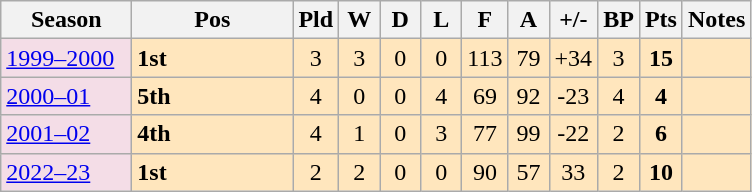<table class="wikitable">
<tr border=1 cellpadding=5 cellspacing=0>
<th style="width:80px;">Season</th>
<th style="width:100px;">Pos</th>
<th style="width:20px;">Pld</th>
<th style="width:20px;">W</th>
<th style="width:20px;">D</th>
<th style="width:20px;">L</th>
<th style="width:20px;">F</th>
<th style="width:20px;">A</th>
<th style="width:25px;">+/-</th>
<th style="width:20px;">BP</th>
<th style="width:20px;">Pts</th>
<th>Notes<br></th>
</tr>
<tr align=center>
<td style="text-align:left; background:#F4DDE7;"><a href='#'>1999–2000</a></td>
<td style="text-align:left; background:#ffe6bd;"><strong>1st</strong></td>
<td style="background:#ffe6bd;">3</td>
<td style="background:#ffe6bd;">3</td>
<td style="background:#ffe6bd;">0</td>
<td style="background:#ffe6bd;">0</td>
<td style="background:#ffe6bd;">113</td>
<td style="background:#ffe6bd;">79</td>
<td style="background:#ffe6bd;">+34</td>
<td style="background:#ffe6bd;">3</td>
<td style="background:#ffe6bd;"><strong>15</strong></td>
<td style="background:#ffe6bd;"><br>
</td>
</tr>
<tr align=center>
<td style="text-align:left; background:#F4DDE7;"><a href='#'>2000–01</a></td>
<td style="text-align:left; background:#ffe6bd;"><strong>5th</strong></td>
<td style="background:#ffe6bd;">4</td>
<td style="background:#ffe6bd;">0</td>
<td style="background:#ffe6bd;">0</td>
<td style="background:#ffe6bd;">4</td>
<td style="background:#ffe6bd;">69</td>
<td style="background:#ffe6bd;">92</td>
<td style="background:#ffe6bd;">-23</td>
<td style="background:#ffe6bd;">4</td>
<td style="background:#ffe6bd;"><strong>4</strong></td>
<td style="background:#ffe6bd;"><br>
</td>
</tr>
<tr align=center>
<td style="text-align:left; background:#F4DDE7;"><a href='#'>2001–02</a></td>
<td style="text-align:left; background:#ffe6bd;"><strong>4th</strong></td>
<td style="background:#ffe6bd;">4</td>
<td style="background:#ffe6bd;">1</td>
<td style="background:#ffe6bd;">0</td>
<td style="background:#ffe6bd;">3</td>
<td style="background:#ffe6bd;">77</td>
<td style="background:#ffe6bd;">99</td>
<td style="background:#ffe6bd;">-22</td>
<td style="background:#ffe6bd;">2</td>
<td style="background:#ffe6bd;"><strong>6</strong></td>
<td style="background:#ffe6bd;"><br>
</td>
</tr>
<tr align=center>
<td style="text-align:left; background:#F4DDE7;"><a href='#'>2022–23</a></td>
<td style="text-align:left; background:#ffe6bd;"><strong>1st</strong></td>
<td style="background:#ffe6bd;">2</td>
<td style="background:#ffe6bd;">2</td>
<td style="background:#ffe6bd;">0</td>
<td style="background:#ffe6bd;">0</td>
<td style="background:#ffe6bd;">90</td>
<td style="background:#ffe6bd;">57</td>
<td style="background:#ffe6bd;">33</td>
<td style="background:#ffe6bd;">2</td>
<td style="background:#ffe6bd;"><strong>10</strong></td>
<td style="background:#ffe6bd;"><br></td>
</tr>
</table>
